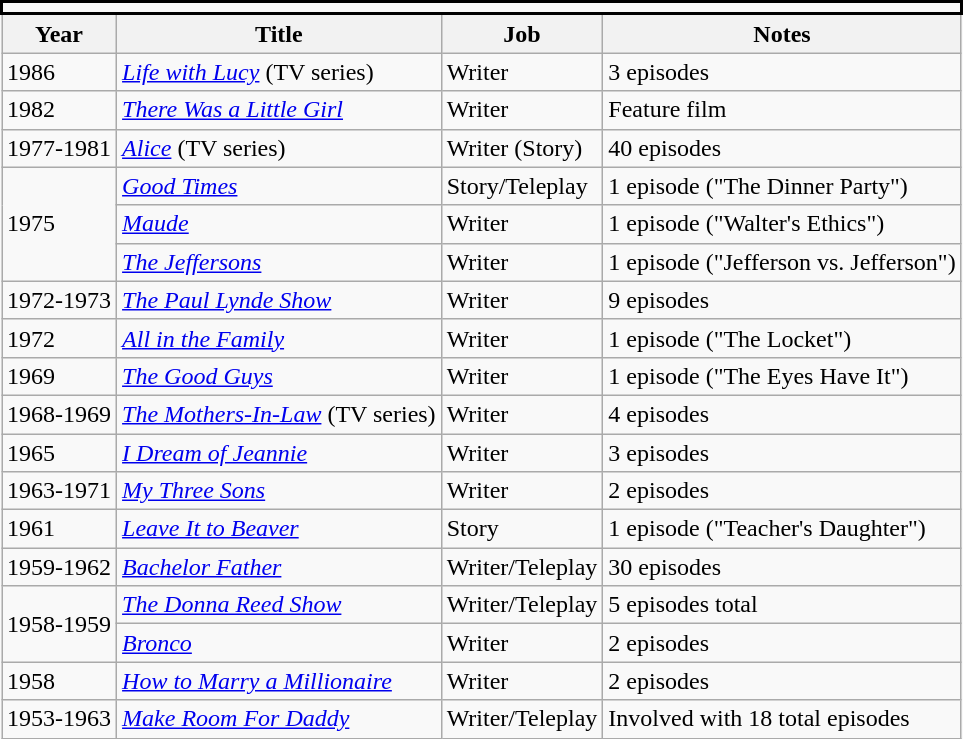<table class="wikitable sortable" text-align="center">
<tr>
<td colspan=4 style="color:black;border:2px solid black;"></td>
</tr>
<tr>
<th>Year</th>
<th>Title</th>
<th>Job</th>
<th>Notes</th>
</tr>
<tr>
<td>1986</td>
<td><em><a href='#'>Life with Lucy</a></em> (TV series)</td>
<td>Writer</td>
<td>3 episodes</td>
</tr>
<tr>
<td>1982</td>
<td><em><a href='#'>There Was a Little Girl</a></em></td>
<td>Writer</td>
<td>Feature film</td>
</tr>
<tr>
<td>1977-1981</td>
<td><em><a href='#'>Alice</a></em> (TV series)</td>
<td>Writer (Story)</td>
<td>40 episodes</td>
</tr>
<tr>
<td rowspan=3>1975</td>
<td><em><a href='#'>Good Times</a></em></td>
<td>Story/Teleplay</td>
<td>1 episode ("The Dinner Party")</td>
</tr>
<tr>
<td><em><a href='#'>Maude</a></em></td>
<td>Writer</td>
<td>1 episode ("Walter's Ethics")</td>
</tr>
<tr>
<td><em><a href='#'>The Jeffersons</a></em></td>
<td>Writer</td>
<td>1 episode ("Jefferson vs. Jefferson")</td>
</tr>
<tr>
<td>1972-1973</td>
<td><em><a href='#'>The Paul Lynde Show</a></em></td>
<td>Writer</td>
<td>9 episodes</td>
</tr>
<tr>
<td>1972</td>
<td><em><a href='#'>All in the Family</a></em></td>
<td>Writer</td>
<td>1 episode ("The Locket")</td>
</tr>
<tr>
<td>1969</td>
<td><em><a href='#'>The Good Guys</a></em></td>
<td>Writer</td>
<td>1 episode ("The Eyes Have It")</td>
</tr>
<tr>
<td>1968-1969</td>
<td><em><a href='#'>The Mothers-In-Law</a></em> (TV series)</td>
<td>Writer</td>
<td>4 episodes</td>
</tr>
<tr>
<td>1965</td>
<td><em><a href='#'>I Dream of Jeannie</a></em></td>
<td>Writer</td>
<td>3 episodes</td>
</tr>
<tr>
<td>1963-1971</td>
<td><em><a href='#'>My Three Sons</a></em></td>
<td>Writer</td>
<td>2 episodes</td>
</tr>
<tr>
<td>1961</td>
<td><em><a href='#'>Leave It to Beaver</a></em></td>
<td>Story</td>
<td>1 episode ("Teacher's Daughter")</td>
</tr>
<tr>
<td>1959-1962</td>
<td><em><a href='#'>Bachelor Father</a></em></td>
<td>Writer/Teleplay</td>
<td>30 episodes</td>
</tr>
<tr>
<td rowspan=2>1958-1959</td>
<td><em><a href='#'>The Donna Reed Show</a></em></td>
<td>Writer/Teleplay</td>
<td>5 episodes total</td>
</tr>
<tr>
<td><em><a href='#'>Bronco</a></em></td>
<td>Writer</td>
<td>2 episodes</td>
</tr>
<tr>
<td>1958</td>
<td><em><a href='#'>How to Marry a Millionaire</a></em></td>
<td>Writer</td>
<td>2 episodes</td>
</tr>
<tr>
<td>1953-1963</td>
<td><em><a href='#'>Make Room For Daddy</a></em></td>
<td>Writer/Teleplay</td>
<td>Involved with 18 total episodes</td>
</tr>
</table>
